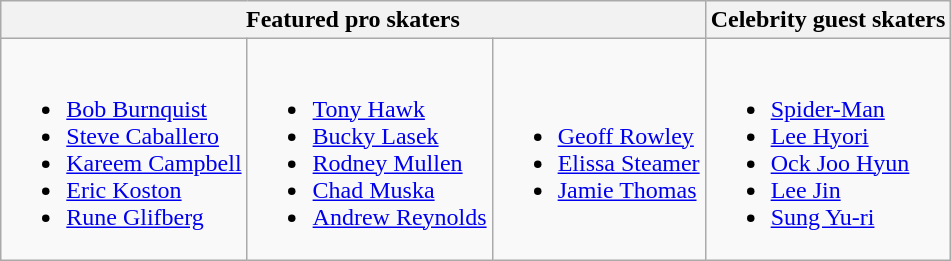<table class="wikitable">
<tr>
<th colspan="3">Featured pro skaters</th>
<th>Celebrity guest skaters</th>
</tr>
<tr>
<td><br><ul><li><a href='#'>Bob Burnquist</a></li><li><a href='#'>Steve Caballero</a></li><li><a href='#'>Kareem Campbell</a></li><li><a href='#'>Eric Koston</a></li><li><a href='#'>Rune Glifberg</a></li></ul></td>
<td><br><ul><li><a href='#'>Tony Hawk</a></li><li><a href='#'>Bucky Lasek</a></li><li><a href='#'>Rodney Mullen</a></li><li><a href='#'>Chad Muska</a></li><li><a href='#'>Andrew Reynolds</a></li></ul></td>
<td><br><ul><li><a href='#'>Geoff Rowley</a></li><li><a href='#'>Elissa Steamer</a></li><li><a href='#'>Jamie Thomas</a></li></ul></td>
<td><br><ul><li><a href='#'>Spider-Man</a></li><li><a href='#'>Lee Hyori</a></li><li><a href='#'>Ock Joo Hyun</a></li><li><a href='#'>Lee Jin</a></li><li><a href='#'>Sung Yu-ri</a></li></ul></td>
</tr>
</table>
